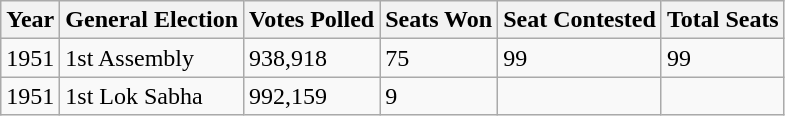<table class="wikitable">
<tr>
<th>Year</th>
<th>General Election</th>
<th>Votes Polled</th>
<th>Seats Won</th>
<th>Seat Contested</th>
<th>Total Seats</th>
</tr>
<tr>
<td>1951</td>
<td>1st Assembly</td>
<td>938,918</td>
<td>75</td>
<td>99</td>
<td>99</td>
</tr>
<tr>
<td>1951</td>
<td>1st Lok Sabha</td>
<td>992,159</td>
<td>9</td>
<td></td>
<td></td>
</tr>
</table>
